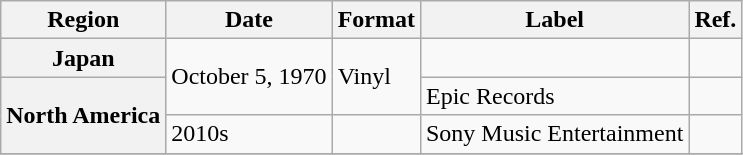<table class="wikitable plainrowheaders">
<tr>
<th scope="col">Region</th>
<th scope="col">Date</th>
<th scope="col">Format</th>
<th scope="col">Label</th>
<th scope="col">Ref.</th>
</tr>
<tr>
<th scope="row">Japan</th>
<td rowspan="2">October 5, 1970</td>
<td rowspan="2">Vinyl</td>
<td></td>
<td></td>
</tr>
<tr>
<th scope="row" rowspan="2">North America</th>
<td>Epic Records</td>
<td></td>
</tr>
<tr>
<td>2010s</td>
<td></td>
<td>Sony Music Entertainment</td>
<td></td>
</tr>
<tr>
</tr>
</table>
